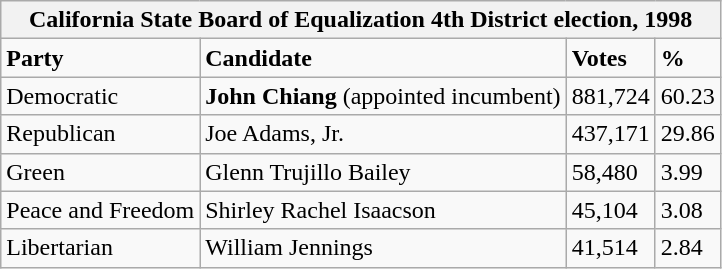<table class="wikitable">
<tr>
<th colspan="4">California State Board of Equalization 4th District election, 1998</th>
</tr>
<tr>
<td><strong>Party</strong></td>
<td><strong>Candidate</strong></td>
<td><strong>Votes</strong></td>
<td><strong>%</strong></td>
</tr>
<tr>
<td>Democratic</td>
<td><strong>John Chiang</strong> (appointed incumbent)</td>
<td>881,724</td>
<td>60.23</td>
</tr>
<tr>
<td>Republican</td>
<td>Joe Adams, Jr.</td>
<td>437,171</td>
<td>29.86</td>
</tr>
<tr>
<td>Green</td>
<td>Glenn Trujillo Bailey</td>
<td>58,480</td>
<td>3.99</td>
</tr>
<tr>
<td>Peace and Freedom</td>
<td>Shirley Rachel Isaacson</td>
<td>45,104</td>
<td>3.08</td>
</tr>
<tr>
<td>Libertarian</td>
<td>William Jennings</td>
<td>41,514</td>
<td>2.84</td>
</tr>
</table>
